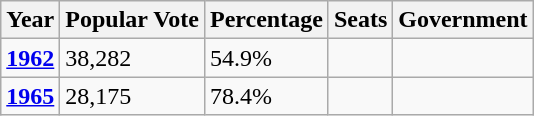<table class="wikitable">
<tr>
<th>Year</th>
<th>Popular Vote</th>
<th>Percentage</th>
<th>Seats</th>
<th>Government</th>
</tr>
<tr>
<td><strong><a href='#'>1962</a></strong></td>
<td>38,282</td>
<td>54.9%</td>
<td></td>
<td></td>
</tr>
<tr>
<td><strong><a href='#'>1965</a></strong></td>
<td>28,175</td>
<td>78.4%</td>
<td></td>
<td></td>
</tr>
</table>
